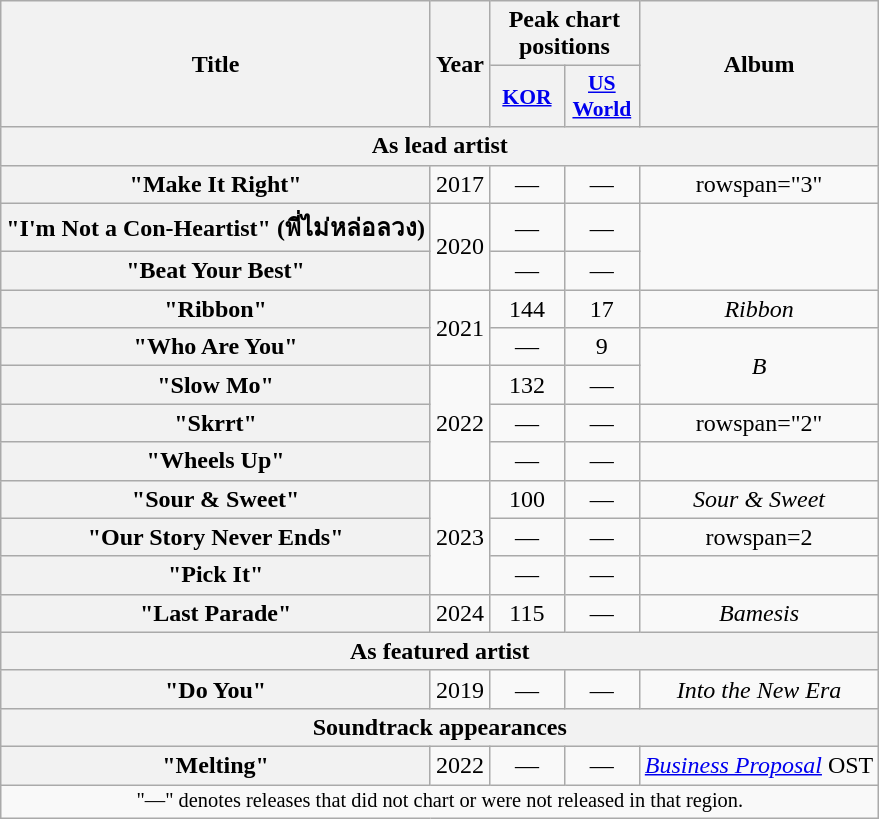<table class="wikitable plainrowheaders" style="text-align:center; width=55em;">
<tr>
<th scope="col" rowspan="2">Title</th>
<th scope="col" rowspan="2">Year</th>
<th scope="col" colspan="2">Peak chart positions</th>
<th scope="col" rowspan="2">Album</th>
</tr>
<tr>
<th scope="col" style="width:3em;font-size:90%;"><a href='#'>KOR</a><br></th>
<th scope="col" style="font-size:90%; width:3em"><a href='#'>US<br>World</a><br></th>
</tr>
<tr>
<th colspan="5">As lead artist</th>
</tr>
<tr>
<th scope="row">"Make It Right" </th>
<td>2017</td>
<td>—</td>
<td>—</td>
<td>rowspan="3" </td>
</tr>
<tr>
<th scope="row">"I'm Not a Con-Heartist" (พี่ไม่หล่อลวง)</th>
<td rowspan="2">2020</td>
<td>—</td>
<td>—</td>
</tr>
<tr>
<th scope="row">"Beat Your Best"</th>
<td>—</td>
<td>—</td>
</tr>
<tr>
<th scope="row">"Ribbon"</th>
<td rowspan="2">2021</td>
<td>144</td>
<td>17</td>
<td><em>Ribbon</em></td>
</tr>
<tr>
<th scope="row">"Who Are You" <br></th>
<td>—</td>
<td>9</td>
<td rowspan="2"><em>B</em></td>
</tr>
<tr>
<th scope="row">"Slow Mo"</th>
<td rowspan="3">2022</td>
<td>132</td>
<td>—</td>
</tr>
<tr>
<th scope="row">"Skrrt" <br></th>
<td>—</td>
<td>—</td>
<td>rowspan="2" </td>
</tr>
<tr>
<th scope="row">"Wheels Up" <br></th>
<td>—</td>
<td>—</td>
</tr>
<tr>
<th scope="row">"Sour & Sweet"</th>
<td rowspan="3">2023</td>
<td>100</td>
<td>—</td>
<td><em>Sour & Sweet</em></td>
</tr>
<tr>
<th scope="row">"Our Story Never Ends"<br></th>
<td>—</td>
<td>—</td>
<td>rowspan=2 </td>
</tr>
<tr>
<th scope="row">"Pick It"</th>
<td>—</td>
<td>—</td>
</tr>
<tr>
<th scope="row">"Last Parade"</th>
<td>2024</td>
<td>115</td>
<td>—</td>
<td><em>Bamesis</em></td>
</tr>
<tr>
<th colspan="6">As featured artist</th>
</tr>
<tr>
<th scope="row">"Do You" <br></th>
<td>2019</td>
<td>—</td>
<td>—</td>
<td><em>Into the New Era</em></td>
</tr>
<tr>
<th colspan="6">Soundtrack appearances</th>
</tr>
<tr>
<th scope="row">"Melting"</th>
<td>2022</td>
<td>—</td>
<td>—</td>
<td><em><a href='#'>Business Proposal</a></em> OST</td>
</tr>
<tr>
<td colspan="5" style="font-size:85%">"—" denotes releases that did not chart or were not released in that region.</td>
</tr>
</table>
